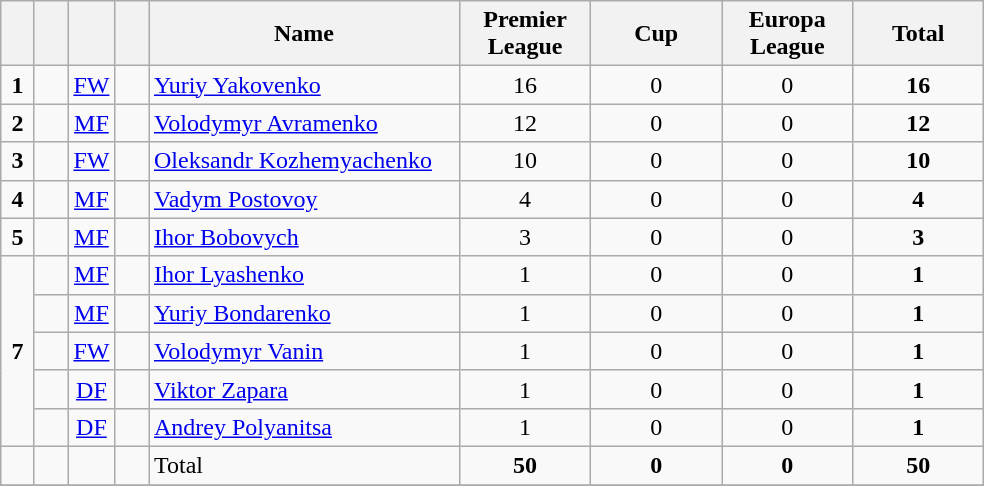<table class="wikitable" style="text-align:center">
<tr>
<th width=15></th>
<th width=15></th>
<th width=15></th>
<th width=15></th>
<th width=200>Name</th>
<th width=80><strong>Premier League</strong></th>
<th width=80><strong>Cup</strong></th>
<th width=80><strong>Europa League</strong></th>
<th width=80>Total</th>
</tr>
<tr>
<td><strong>1</strong></td>
<td></td>
<td><a href='#'>FW</a></td>
<td></td>
<td align=left><a href='#'>Yuriy Yakovenko</a></td>
<td>16</td>
<td>0</td>
<td>0</td>
<td><strong>16</strong></td>
</tr>
<tr>
<td><strong>2</strong></td>
<td></td>
<td><a href='#'>MF</a></td>
<td></td>
<td align=left><a href='#'>Volodymyr Avramenko</a></td>
<td>12</td>
<td>0</td>
<td>0</td>
<td><strong>12</strong></td>
</tr>
<tr>
<td><strong>3</strong></td>
<td></td>
<td><a href='#'>FW</a></td>
<td></td>
<td align=left><a href='#'>Oleksandr Kozhemyachenko</a></td>
<td>10</td>
<td>0</td>
<td>0</td>
<td><strong>10</strong></td>
</tr>
<tr>
<td><strong>4</strong></td>
<td></td>
<td><a href='#'>MF</a></td>
<td></td>
<td align=left><a href='#'>Vadym Postovoy</a></td>
<td>4</td>
<td>0</td>
<td>0</td>
<td><strong>4</strong></td>
</tr>
<tr>
<td><strong>5</strong></td>
<td></td>
<td><a href='#'>MF</a></td>
<td></td>
<td align=left><a href='#'>Ihor Bobovych</a></td>
<td>3</td>
<td>0</td>
<td>0</td>
<td><strong>3</strong></td>
</tr>
<tr>
<td rowspan=5><strong>7</strong></td>
<td></td>
<td><a href='#'>MF</a></td>
<td></td>
<td align=left><a href='#'>Ihor Lyashenko</a></td>
<td>1</td>
<td>0</td>
<td>0</td>
<td><strong>1</strong></td>
</tr>
<tr>
<td></td>
<td><a href='#'>MF</a></td>
<td></td>
<td align=left><a href='#'>Yuriy Bondarenko</a></td>
<td>1</td>
<td>0</td>
<td>0</td>
<td><strong>1</strong></td>
</tr>
<tr>
<td></td>
<td><a href='#'>FW</a></td>
<td></td>
<td align=left><a href='#'>Volodymyr Vanin</a></td>
<td>1</td>
<td>0</td>
<td>0</td>
<td><strong>1</strong></td>
</tr>
<tr>
<td></td>
<td><a href='#'>DF</a></td>
<td></td>
<td align=left><a href='#'>Viktor Zapara</a></td>
<td>1</td>
<td>0</td>
<td>0</td>
<td><strong>1</strong></td>
</tr>
<tr>
<td></td>
<td><a href='#'>DF</a></td>
<td></td>
<td align=left><a href='#'>Andrey Polyanitsa</a></td>
<td>1</td>
<td>0</td>
<td>0</td>
<td><strong>1</strong></td>
</tr>
<tr>
<td></td>
<td></td>
<td></td>
<td></td>
<td align=left>Total</td>
<td><strong>50</strong></td>
<td><strong>0</strong></td>
<td><strong>0</strong></td>
<td><strong>50</strong></td>
</tr>
<tr>
</tr>
</table>
